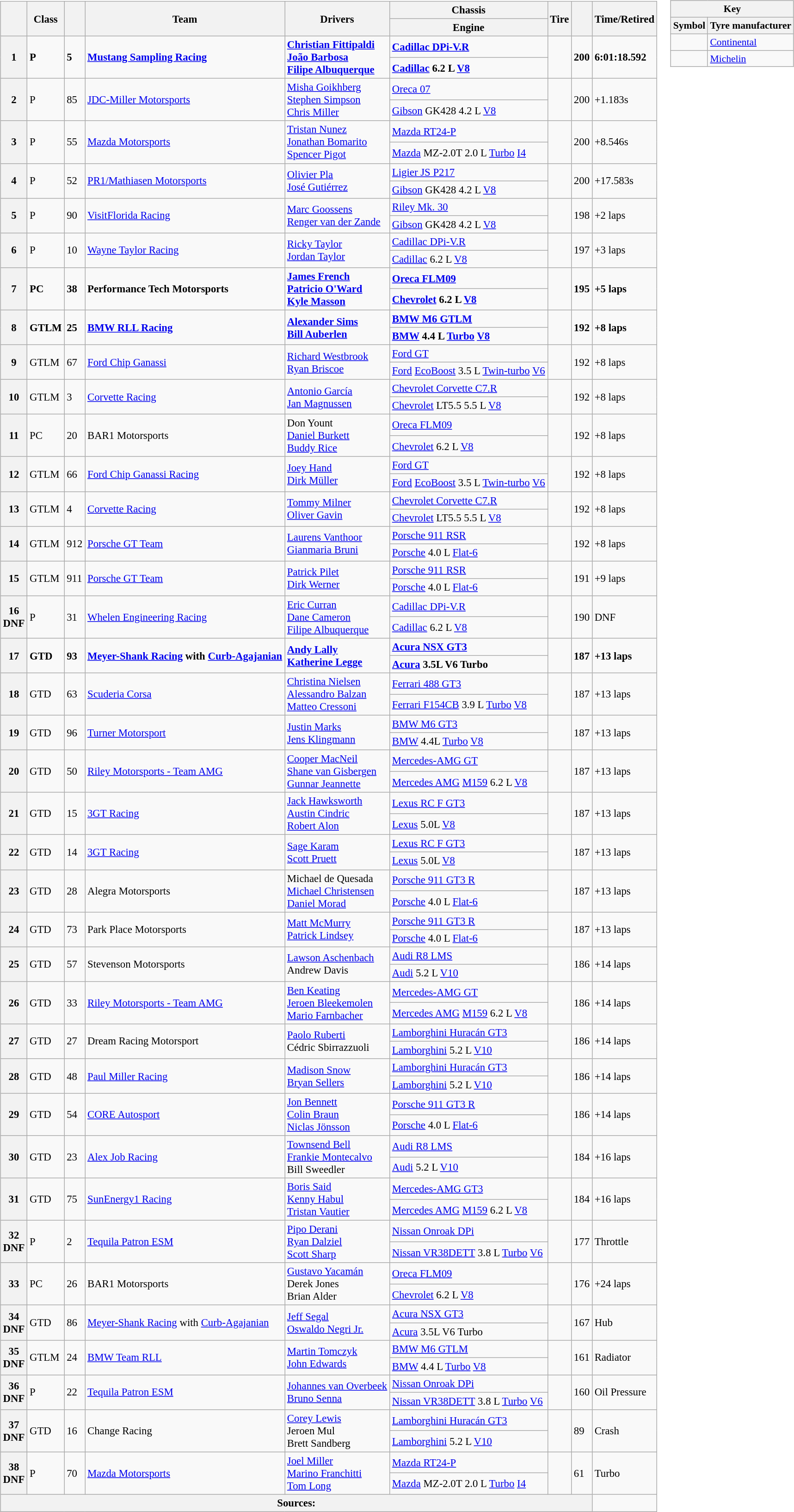<table>
<tr valign="top">
<td><br><table class="wikitable" style="font-size: 95%;">
<tr>
<th rowspan=2></th>
<th rowspan=2>Class</th>
<th rowspan=2 class="unsortable"></th>
<th rowspan=2 class="unsortable">Team</th>
<th rowspan=2 class="unsortable">Drivers</th>
<th scope="col" class="unsortable">Chassis</th>
<th rowspan=2>Tire</th>
<th rowspan=2 class="unsortable"></th>
<th rowspan=2 class="unsortable">Time/Retired</th>
</tr>
<tr>
<th>Engine</th>
</tr>
<tr style="font-weight:bold">
<th rowspan=2>1</th>
<td rowspan=2>P</td>
<td rowspan=2>5</td>
<td rowspan=2> <a href='#'>Mustang Sampling Racing</a></td>
<td rowspan=2> <a href='#'>Christian Fittipaldi</a><br> <a href='#'>João Barbosa</a><br> <a href='#'>Filipe Albuquerque</a></td>
<td><a href='#'>Cadillac DPi-V.R</a></td>
<td rowspan="2"></td>
<td rowspan=2>200</td>
<td rowspan=2>6:01:18.592</td>
</tr>
<tr style="font-weight:bold">
<td><a href='#'>Cadillac</a> 6.2 L <a href='#'>V8</a></td>
</tr>
<tr>
<th rowspan=2>2</th>
<td rowspan=2>P</td>
<td rowspan=2>85</td>
<td rowspan=2> <a href='#'>JDC-Miller Motorsports</a></td>
<td rowspan=2> <a href='#'>Misha Goikhberg</a><br> <a href='#'>Stephen Simpson</a><br> <a href='#'>Chris Miller</a></td>
<td><a href='#'>Oreca 07</a></td>
<td rowspan="2"></td>
<td rowspan=2>200</td>
<td rowspan=2>+1.183s</td>
</tr>
<tr>
<td><a href='#'>Gibson</a> GK428 4.2 L <a href='#'>V8</a></td>
</tr>
<tr>
<th rowspan=2>3</th>
<td rowspan=2>P</td>
<td rowspan=2>55</td>
<td rowspan=2> <a href='#'>Mazda Motorsports</a></td>
<td rowspan=2> <a href='#'>Tristan Nunez</a><br> <a href='#'>Jonathan Bomarito</a><br> <a href='#'>Spencer Pigot</a></td>
<td><a href='#'>Mazda RT24-P</a></td>
<td rowspan="2"></td>
<td rowspan=2>200</td>
<td rowspan=2>+8.546s</td>
</tr>
<tr>
<td><a href='#'>Mazda</a> MZ-2.0T 2.0 L <a href='#'>Turbo</a> <a href='#'>I4</a></td>
</tr>
<tr>
<th rowspan=2>4</th>
<td rowspan=2>P</td>
<td rowspan=2>52</td>
<td rowspan=2> <a href='#'>PR1/Mathiasen Motorsports</a></td>
<td rowspan=2> <a href='#'>Olivier Pla</a><br> <a href='#'>José Gutiérrez</a></td>
<td><a href='#'>Ligier JS P217</a></td>
<td rowspan="2"></td>
<td rowspan=2>200</td>
<td rowspan=2>+17.583s</td>
</tr>
<tr>
<td><a href='#'>Gibson</a> GK428 4.2 L <a href='#'>V8</a></td>
</tr>
<tr>
<th rowspan=2>5</th>
<td rowspan=2>P</td>
<td rowspan=2>90</td>
<td rowspan=2> <a href='#'>VisitFlorida Racing</a></td>
<td rowspan=2> <a href='#'>Marc Goossens</a><br> <a href='#'>Renger van der Zande</a></td>
<td><a href='#'>Riley Mk. 30</a></td>
<td rowspan="2"></td>
<td rowspan=2>198</td>
<td rowspan=2>+2 laps</td>
</tr>
<tr>
<td><a href='#'>Gibson</a> GK428 4.2 L <a href='#'>V8</a></td>
</tr>
<tr>
<th rowspan=2>6</th>
<td rowspan=2>P</td>
<td rowspan=2>10</td>
<td rowspan=2> <a href='#'>Wayne Taylor Racing</a></td>
<td rowspan=2> <a href='#'>Ricky Taylor</a><br> <a href='#'>Jordan Taylor</a></td>
<td><a href='#'>Cadillac DPi-V.R</a></td>
<td rowspan="2"></td>
<td rowspan=2>197</td>
<td rowspan=2>+3 laps</td>
</tr>
<tr>
<td><a href='#'>Cadillac</a> 6.2 L <a href='#'>V8</a></td>
</tr>
<tr style="font-weight:bold">
<th rowspan=2>7</th>
<td rowspan=2>PC</td>
<td rowspan=2>38</td>
<td rowspan=2> Performance Tech Motorsports</td>
<td rowspan=2> <a href='#'>James French</a><br> <a href='#'>Patricio O'Ward</a><br> <a href='#'>Kyle Masson</a></td>
<td><a href='#'>Oreca FLM09</a></td>
<td rowspan="2"></td>
<td rowspan=2>195</td>
<td rowspan=2>+5 laps</td>
</tr>
<tr style="font-weight:bold">
<td><a href='#'>Chevrolet</a> 6.2 L <a href='#'>V8</a></td>
</tr>
<tr style="font-weight:bold">
<th rowspan=2>8</th>
<td rowspan=2>GTLM</td>
<td rowspan=2>25</td>
<td rowspan=2> <a href='#'>BMW RLL Racing</a></td>
<td rowspan=2> <a href='#'>Alexander Sims</a><br> <a href='#'>Bill Auberlen</a></td>
<td><a href='#'>BMW M6 GTLM</a></td>
<td rowspan="2"></td>
<td rowspan=2>192</td>
<td rowspan=2>+8 laps</td>
</tr>
<tr style="font-weight:bold">
<td><a href='#'>BMW</a> 4.4 L <a href='#'>Turbo</a> <a href='#'>V8</a></td>
</tr>
<tr>
<th rowspan=2>9</th>
<td rowspan=2>GTLM</td>
<td rowspan=2>67</td>
<td rowspan=2> <a href='#'>Ford Chip Ganassi</a></td>
<td rowspan=2> <a href='#'>Richard Westbrook</a><br> <a href='#'>Ryan Briscoe</a></td>
<td><a href='#'>Ford GT</a></td>
<td rowspan="2"></td>
<td rowspan=2>192</td>
<td rowspan=2>+8 laps</td>
</tr>
<tr>
<td><a href='#'>Ford</a> <a href='#'>EcoBoost</a> 3.5 L <a href='#'>Twin-turbo</a> <a href='#'>V6</a></td>
</tr>
<tr>
<th rowspan=2>10</th>
<td rowspan=2>GTLM</td>
<td rowspan=2>3</td>
<td rowspan=2> <a href='#'>Corvette Racing</a></td>
<td rowspan=2> <a href='#'>Antonio García</a><br> <a href='#'>Jan Magnussen</a></td>
<td><a href='#'>Chevrolet Corvette C7.R</a></td>
<td rowspan="2"></td>
<td rowspan=2>192</td>
<td rowspan=2>+8 laps</td>
</tr>
<tr>
<td><a href='#'>Chevrolet</a> LT5.5 5.5 L <a href='#'>V8</a></td>
</tr>
<tr>
<th rowspan=2>11</th>
<td rowspan=2>PC</td>
<td rowspan=2>20</td>
<td rowspan=2> BAR1 Motorsports</td>
<td rowspan=2> Don Yount<br> <a href='#'>Daniel Burkett</a><br> <a href='#'>Buddy Rice</a></td>
<td><a href='#'>Oreca FLM09</a></td>
<td rowspan="2"></td>
<td rowspan=2>192</td>
<td rowspan=2>+8 laps</td>
</tr>
<tr>
<td><a href='#'>Chevrolet</a> 6.2 L <a href='#'>V8</a></td>
</tr>
<tr>
<th rowspan=2>12</th>
<td rowspan=2>GTLM</td>
<td rowspan=2>66</td>
<td rowspan=2> <a href='#'>Ford Chip Ganassi Racing</a></td>
<td rowspan=2> <a href='#'>Joey Hand</a><br> <a href='#'>Dirk Müller</a></td>
<td><a href='#'>Ford GT</a></td>
<td rowspan="2"></td>
<td rowspan=2>192</td>
<td rowspan=2>+8 laps</td>
</tr>
<tr>
<td><a href='#'>Ford</a> <a href='#'>EcoBoost</a> 3.5 L <a href='#'>Twin-turbo</a> <a href='#'>V6</a></td>
</tr>
<tr>
<th rowspan=2>13</th>
<td rowspan=2>GTLM</td>
<td rowspan=2>4</td>
<td rowspan=2> <a href='#'>Corvette Racing</a></td>
<td rowspan=2> <a href='#'>Tommy Milner</a><br> <a href='#'>Oliver Gavin</a></td>
<td><a href='#'>Chevrolet Corvette C7.R</a></td>
<td rowspan="2"></td>
<td rowspan=2>192</td>
<td rowspan=2>+8 laps</td>
</tr>
<tr>
<td><a href='#'>Chevrolet</a> LT5.5 5.5 L <a href='#'>V8</a></td>
</tr>
<tr>
<th rowspan=2>14</th>
<td rowspan=2>GTLM</td>
<td rowspan=2>912</td>
<td rowspan=2> <a href='#'>Porsche GT Team</a></td>
<td rowspan=2> <a href='#'>Laurens Vanthoor</a><br> <a href='#'>Gianmaria Bruni</a></td>
<td><a href='#'>Porsche 911 RSR</a></td>
<td rowspan="2"></td>
<td rowspan=2>192</td>
<td rowspan=2>+8 laps</td>
</tr>
<tr>
<td><a href='#'>Porsche</a> 4.0 L <a href='#'>Flat-6</a></td>
</tr>
<tr>
<th rowspan=2>15</th>
<td rowspan=2>GTLM</td>
<td rowspan=2>911</td>
<td rowspan=2> <a href='#'>Porsche GT Team</a></td>
<td rowspan=2> <a href='#'>Patrick Pilet</a><br> <a href='#'>Dirk Werner</a></td>
<td><a href='#'>Porsche 911 RSR</a></td>
<td rowspan="2"></td>
<td rowspan=2>191</td>
<td rowspan=2>+9 laps</td>
</tr>
<tr>
<td><a href='#'>Porsche</a> 4.0 L <a href='#'>Flat-6</a></td>
</tr>
<tr>
<th rowspan=2>16<br>DNF</th>
<td rowspan=2>P</td>
<td rowspan=2>31</td>
<td rowspan=2> <a href='#'>Whelen Engineering Racing</a></td>
<td rowspan=2> <a href='#'>Eric Curran</a><br> <a href='#'>Dane Cameron</a><br> <a href='#'>Filipe Albuquerque</a></td>
<td><a href='#'>Cadillac DPi-V.R</a></td>
<td rowspan="2"></td>
<td rowspan=2>190</td>
<td rowspan=2>DNF</td>
</tr>
<tr>
<td><a href='#'>Cadillac</a> 6.2 L <a href='#'>V8</a></td>
</tr>
<tr style="font-weight:bold">
<th rowspan=2>17</th>
<td rowspan=2>GTD</td>
<td rowspan=2>93</td>
<td rowspan=2> <a href='#'>Meyer-Shank Racing</a> with <a href='#'>Curb-Agajanian</a></td>
<td rowspan=2> <a href='#'>Andy Lally</a><br> <a href='#'>Katherine Legge</a></td>
<td><a href='#'>Acura NSX GT3</a></td>
<td rowspan="2"></td>
<td rowspan=2>187</td>
<td rowspan=2>+13 laps</td>
</tr>
<tr style="font-weight:bold">
<td><a href='#'>Acura</a> 3.5L V6 Turbo</td>
</tr>
<tr>
<th rowspan=2>18</th>
<td rowspan=2>GTD</td>
<td rowspan=2>63</td>
<td rowspan=2> <a href='#'>Scuderia Corsa</a></td>
<td rowspan=2> <a href='#'>Christina Nielsen</a><br> <a href='#'>Alessandro Balzan</a><br> <a href='#'>Matteo Cressoni</a></td>
<td><a href='#'>Ferrari 488 GT3</a></td>
<td rowspan="2"></td>
<td rowspan=2>187</td>
<td rowspan=2>+13 laps</td>
</tr>
<tr>
<td><a href='#'>Ferrari F154CB</a> 3.9 L <a href='#'>Turbo</a> <a href='#'>V8</a></td>
</tr>
<tr>
<th rowspan=2>19</th>
<td rowspan=2>GTD</td>
<td rowspan=2>96</td>
<td rowspan=2> <a href='#'>Turner Motorsport</a></td>
<td rowspan=2> <a href='#'>Justin Marks</a><br> <a href='#'>Jens Klingmann</a></td>
<td><a href='#'>BMW M6 GT3</a></td>
<td rowspan="2"></td>
<td rowspan=2>187</td>
<td rowspan=2>+13 laps</td>
</tr>
<tr>
<td><a href='#'>BMW</a> 4.4L <a href='#'>Turbo</a> <a href='#'>V8</a></td>
</tr>
<tr>
<th rowspan=2>20</th>
<td rowspan=2>GTD</td>
<td rowspan=2>50</td>
<td rowspan=2> <a href='#'>Riley Motorsports - Team AMG</a></td>
<td rowspan=2> <a href='#'>Cooper MacNeil</a><br> <a href='#'>Shane van Gisbergen</a><br> <a href='#'>Gunnar Jeannette</a></td>
<td><a href='#'>Mercedes-AMG GT</a></td>
<td rowspan="2"></td>
<td rowspan=2>187</td>
<td rowspan=2>+13 laps</td>
</tr>
<tr>
<td><a href='#'>Mercedes AMG</a> <a href='#'>M159</a> 6.2 L <a href='#'>V8</a></td>
</tr>
<tr>
<th rowspan=2>21</th>
<td rowspan=2>GTD</td>
<td rowspan=2>15</td>
<td rowspan=2> <a href='#'>3GT Racing</a></td>
<td rowspan=2> <a href='#'>Jack Hawksworth</a><br> <a href='#'>Austin Cindric</a><br> <a href='#'>Robert Alon</a></td>
<td><a href='#'>Lexus RC F GT3</a></td>
<td rowspan="2"></td>
<td rowspan=2>187</td>
<td rowspan=2>+13 laps</td>
</tr>
<tr>
<td><a href='#'>Lexus</a> 5.0L <a href='#'>V8</a></td>
</tr>
<tr>
<th rowspan=2>22</th>
<td rowspan=2>GTD</td>
<td rowspan=2>14</td>
<td rowspan=2> <a href='#'>3GT Racing</a></td>
<td rowspan=2> <a href='#'>Sage Karam</a><br> <a href='#'>Scott Pruett</a></td>
<td><a href='#'>Lexus RC F GT3</a></td>
<td rowspan="2"></td>
<td rowspan=2>187</td>
<td rowspan=2>+13 laps</td>
</tr>
<tr>
<td><a href='#'>Lexus</a> 5.0L <a href='#'>V8</a></td>
</tr>
<tr>
<th rowspan=2>23</th>
<td rowspan=2>GTD</td>
<td rowspan=2>28</td>
<td rowspan=2> Alegra Motorsports</td>
<td rowspan=2> Michael de Quesada<br> <a href='#'>Michael Christensen</a><br> <a href='#'>Daniel Morad</a></td>
<td><a href='#'>Porsche 911 GT3 R</a></td>
<td rowspan="2"></td>
<td rowspan=2>187</td>
<td rowspan=2>+13 laps</td>
</tr>
<tr>
<td><a href='#'>Porsche</a> 4.0 L <a href='#'>Flat-6</a></td>
</tr>
<tr>
<th rowspan=2>24</th>
<td rowspan=2>GTD</td>
<td rowspan=2>73</td>
<td rowspan=2> Park Place Motorsports</td>
<td rowspan=2> <a href='#'>Matt McMurry</a><br> <a href='#'>Patrick Lindsey</a></td>
<td><a href='#'>Porsche 911 GT3 R</a></td>
<td rowspan="2"></td>
<td rowspan=2>187</td>
<td rowspan=2>+13 laps</td>
</tr>
<tr>
<td><a href='#'>Porsche</a> 4.0 L <a href='#'>Flat-6</a></td>
</tr>
<tr>
<th rowspan=2>25</th>
<td rowspan=2>GTD</td>
<td rowspan=2>57</td>
<td rowspan=2> Stevenson Motorsports</td>
<td rowspan=2> <a href='#'>Lawson Aschenbach</a><br> Andrew Davis</td>
<td><a href='#'>Audi R8 LMS</a></td>
<td rowspan="2"></td>
<td rowspan=2>186</td>
<td rowspan=2>+14 laps</td>
</tr>
<tr>
<td><a href='#'>Audi</a> 5.2 L <a href='#'>V10</a></td>
</tr>
<tr>
<th rowspan=2>26</th>
<td rowspan=2>GTD</td>
<td rowspan=2>33</td>
<td rowspan=2> <a href='#'>Riley Motorsports - Team AMG</a></td>
<td rowspan=2> <a href='#'>Ben Keating</a><br> <a href='#'>Jeroen Bleekemolen</a><br> <a href='#'>Mario Farnbacher</a></td>
<td><a href='#'>Mercedes-AMG GT</a></td>
<td rowspan="2"></td>
<td rowspan=2>186</td>
<td rowspan=2>+14 laps</td>
</tr>
<tr>
<td><a href='#'>Mercedes AMG</a> <a href='#'>M159</a> 6.2 L <a href='#'>V8</a></td>
</tr>
<tr>
<th rowspan=2>27</th>
<td rowspan=2>GTD</td>
<td rowspan=2>27</td>
<td rowspan=2> Dream Racing Motorsport</td>
<td rowspan=2> <a href='#'>Paolo Ruberti</a><br> Cédric Sbirrazzuoli</td>
<td><a href='#'>Lamborghini Huracán GT3</a></td>
<td rowspan="2"></td>
<td rowspan=2>186</td>
<td rowspan=2>+14 laps</td>
</tr>
<tr>
<td><a href='#'>Lamborghini</a> 5.2 L <a href='#'>V10</a></td>
</tr>
<tr>
<th rowspan=2>28</th>
<td rowspan=2>GTD</td>
<td rowspan=2>48</td>
<td rowspan=2> <a href='#'>Paul Miller Racing</a></td>
<td rowspan=2> <a href='#'>Madison Snow</a><br> <a href='#'>Bryan Sellers</a></td>
<td><a href='#'>Lamborghini Huracán GT3</a></td>
<td rowspan="2"></td>
<td rowspan=2>186</td>
<td rowspan=2>+14 laps</td>
</tr>
<tr>
<td><a href='#'>Lamborghini</a> 5.2 L <a href='#'>V10</a></td>
</tr>
<tr>
<th rowspan=2>29</th>
<td rowspan=2>GTD</td>
<td rowspan=2>54</td>
<td rowspan=2> <a href='#'>CORE Autosport</a></td>
<td rowspan=2> <a href='#'>Jon Bennett</a><br> <a href='#'>Colin Braun</a><br> <a href='#'>Niclas Jönsson</a></td>
<td><a href='#'>Porsche 911 GT3 R</a></td>
<td rowspan="2"></td>
<td rowspan=2>186</td>
<td rowspan=2>+14 laps</td>
</tr>
<tr>
<td><a href='#'>Porsche</a> 4.0 L <a href='#'>Flat-6</a></td>
</tr>
<tr>
<th rowspan=2>30</th>
<td rowspan=2>GTD</td>
<td rowspan=2>23</td>
<td rowspan=2> <a href='#'>Alex Job Racing</a></td>
<td rowspan=2> <a href='#'>Townsend Bell</a><br> <a href='#'>Frankie Montecalvo</a><br> Bill Sweedler</td>
<td><a href='#'>Audi R8 LMS</a></td>
<td rowspan="2"></td>
<td rowspan=2>184</td>
<td rowspan=2>+16 laps</td>
</tr>
<tr>
<td><a href='#'>Audi</a> 5.2 L <a href='#'>V10</a></td>
</tr>
<tr>
<th rowspan=2>31</th>
<td rowspan=2>GTD</td>
<td rowspan=2>75</td>
<td rowspan=2> <a href='#'>SunEnergy1 Racing</a></td>
<td rowspan=2> <a href='#'>Boris Said</a><br> <a href='#'>Kenny Habul</a><br> <a href='#'>Tristan Vautier</a></td>
<td><a href='#'>Mercedes-AMG GT3</a></td>
<td rowspan="2"></td>
<td rowspan=2>184</td>
<td rowspan=2>+16 laps</td>
</tr>
<tr>
<td><a href='#'>Mercedes AMG</a> <a href='#'>M159</a> 6.2 L <a href='#'>V8</a></td>
</tr>
<tr>
<th rowspan=2>32<br>DNF</th>
<td rowspan=2>P</td>
<td rowspan=2>2</td>
<td rowspan=2> <a href='#'>Tequila Patron ESM</a></td>
<td rowspan=2> <a href='#'>Pipo Derani</a><br> <a href='#'>Ryan Dalziel</a><br> <a href='#'>Scott Sharp</a></td>
<td><a href='#'>Nissan Onroak DPi</a></td>
<td rowspan="2"></td>
<td rowspan=2>177</td>
<td rowspan=2>Throttle</td>
</tr>
<tr>
<td><a href='#'>Nissan VR38DETT</a> 3.8 L <a href='#'>Turbo</a> <a href='#'>V6</a></td>
</tr>
<tr>
<th rowspan=2>33</th>
<td rowspan=2>PC</td>
<td rowspan=2>26</td>
<td rowspan=2> BAR1 Motorsports</td>
<td rowspan=2> <a href='#'>Gustavo Yacamán</a><br> Derek Jones<br> Brian Alder</td>
<td><a href='#'>Oreca FLM09</a></td>
<td rowspan="2"></td>
<td rowspan=2>176</td>
<td rowspan=2>+24 laps</td>
</tr>
<tr>
<td><a href='#'>Chevrolet</a> 6.2 L <a href='#'>V8</a></td>
</tr>
<tr>
<th rowspan=2>34<br>DNF</th>
<td rowspan=2>GTD</td>
<td rowspan=2>86</td>
<td rowspan=2> <a href='#'>Meyer-Shank Racing</a> with <a href='#'>Curb-Agajanian</a></td>
<td rowspan=2> <a href='#'>Jeff Segal</a><br> <a href='#'>Oswaldo Negri Jr.</a></td>
<td><a href='#'>Acura NSX GT3</a></td>
<td rowspan="2"></td>
<td rowspan=2>167</td>
<td rowspan=2>Hub</td>
</tr>
<tr>
<td><a href='#'>Acura</a> 3.5L V6 Turbo</td>
</tr>
<tr>
<th rowspan=2>35<br>DNF</th>
<td rowspan=2>GTLM</td>
<td rowspan=2>24</td>
<td rowspan=2> <a href='#'>BMW Team RLL</a></td>
<td rowspan=2> <a href='#'>Martin Tomczyk</a><br> <a href='#'>John Edwards</a></td>
<td><a href='#'>BMW M6 GTLM</a></td>
<td rowspan="2"></td>
<td rowspan=2>161</td>
<td rowspan=2>Radiator</td>
</tr>
<tr>
<td><a href='#'>BMW</a> 4.4 L <a href='#'>Turbo</a> <a href='#'>V8</a></td>
</tr>
<tr>
<th rowspan=2>36<br>DNF</th>
<td rowspan=2>P</td>
<td rowspan=2>22</td>
<td rowspan=2> <a href='#'>Tequila Patron ESM</a></td>
<td rowspan=2> <a href='#'>Johannes van Overbeek</a><br> <a href='#'>Bruno Senna</a></td>
<td><a href='#'>Nissan Onroak DPi</a></td>
<td rowspan="2"></td>
<td rowspan=2>160</td>
<td rowspan=2>Oil Pressure</td>
</tr>
<tr>
<td><a href='#'>Nissan VR38DETT</a> 3.8 L <a href='#'>Turbo</a> <a href='#'>V6</a></td>
</tr>
<tr>
<th rowspan=2>37<br>DNF</th>
<td rowspan=2>GTD</td>
<td rowspan=2>16</td>
<td rowspan=2> Change Racing</td>
<td rowspan=2> <a href='#'>Corey Lewis</a><br> Jeroen Mul<br> Brett Sandberg</td>
<td><a href='#'>Lamborghini Huracán GT3</a></td>
<td rowspan="2"></td>
<td rowspan=2>89</td>
<td rowspan=2>Crash</td>
</tr>
<tr>
<td><a href='#'>Lamborghini</a> 5.2 L <a href='#'>V10</a></td>
</tr>
<tr>
<th rowspan=2>38<br>DNF</th>
<td rowspan=2>P</td>
<td rowspan=2>70</td>
<td rowspan=2> <a href='#'>Mazda Motorsports</a></td>
<td rowspan=2> <a href='#'>Joel Miller</a><br> <a href='#'>Marino Franchitti</a><br> <a href='#'>Tom Long</a></td>
<td><a href='#'>Mazda RT24-P</a></td>
<td rowspan="2"></td>
<td rowspan=2>61</td>
<td rowspan=2>Turbo</td>
</tr>
<tr>
<td><a href='#'>Mazda</a> MZ-2.0T 2.0 L <a href='#'>Turbo</a> <a href='#'>I4</a></td>
</tr>
<tr>
<th colspan=8>Sources:</th>
</tr>
</table>
</td>
<td><br><table style="margin-right:0; font-size:90%" class="wikitable">
<tr>
<th scope="col" colspan=2>Key</th>
</tr>
<tr>
<th scope="col">Symbol</th>
<th scope="col">Tyre manufacturer</th>
</tr>
<tr>
<td></td>
<td><a href='#'>Continental</a></td>
</tr>
<tr>
<td></td>
<td><a href='#'>Michelin</a></td>
</tr>
</table>
</td>
</tr>
</table>
